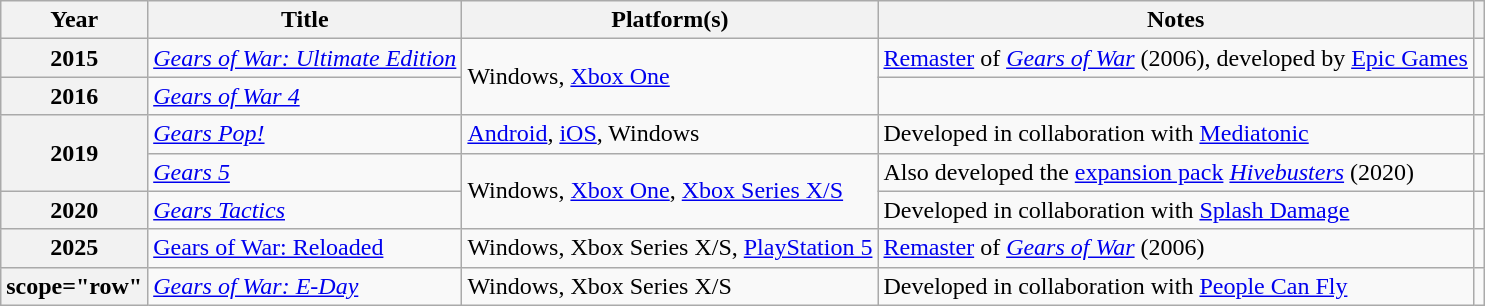<table class="wikitable sortable plainrowheaders">
<tr>
<th scope="col">Year</th>
<th scope="col">Title</th>
<th scope="col">Platform(s)</th>
<th scope="col" class="unsortable">Notes</th>
<th scope="col" class="unsortable"></th>
</tr>
<tr>
<th scope="row">2015</th>
<td><em><a href='#'>Gears of War: Ultimate Edition</a></em></td>
<td rowspan="2">Windows, <a href='#'>Xbox One</a></td>
<td><a href='#'>Remaster</a> of <em><a href='#'>Gears of War</a></em> (2006), developed by <a href='#'>Epic Games</a></td>
<td></td>
</tr>
<tr>
<th scope="row">2016</th>
<td><em><a href='#'>Gears of War 4</a></em></td>
<td></td>
<td></td>
</tr>
<tr>
<th scope="row" rowspan="2">2019</th>
<td><em><a href='#'>Gears Pop!</a></em></td>
<td><a href='#'>Android</a>, <a href='#'>iOS</a>, Windows</td>
<td>Developed in collaboration with <a href='#'>Mediatonic</a></td>
<td></td>
</tr>
<tr>
<td><em><a href='#'>Gears 5</a></em></td>
<td rowspan="2">Windows, <a href='#'>Xbox One</a>, <a href='#'>Xbox Series X/S</a></td>
<td>Also developed the <a href='#'>expansion pack</a> <em><a href='#'>Hivebusters</a></em> (2020)</td>
<td></td>
</tr>
<tr>
<th scope="row">2020</th>
<td><em><a href='#'>Gears Tactics</a></em></td>
<td>Developed in collaboration with <a href='#'>Splash Damage</a></td>
<td></td>
</tr>
<tr>
<th>2025</th>
<td><a href='#'>Gears of War: Reloaded</a></td>
<td>Windows, Xbox Series X/S, <a href='#'>PlayStation 5</a></td>
<td><a href='#'>Remaster</a> of <em><a href='#'>Gears of War</a></em> (2006)</td>
<td></td>
</tr>
<tr>
<th>scope="row" </th>
<td><em><a href='#'>Gears of War: E-Day</a></em></td>
<td>Windows, Xbox Series X/S</td>
<td>Developed in collaboration with <a href='#'>People Can Fly</a></td>
<td></td>
</tr>
</table>
